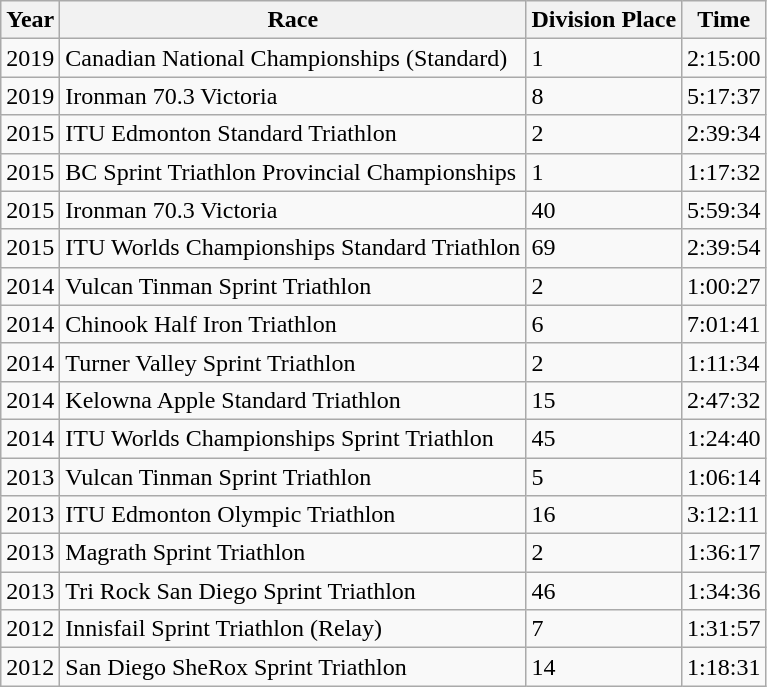<table class="wikitable">
<tr>
<th>Year</th>
<th>Race</th>
<th>Division Place</th>
<th>Time</th>
</tr>
<tr>
<td>2019</td>
<td>Canadian National Championships (Standard)</td>
<td>1</td>
<td>2:15:00</td>
</tr>
<tr>
<td>2019</td>
<td>Ironman 70.3 Victoria</td>
<td>8</td>
<td>5:17:37</td>
</tr>
<tr>
<td>2015</td>
<td>ITU Edmonton Standard Triathlon</td>
<td>2</td>
<td>2:39:34</td>
</tr>
<tr>
<td>2015</td>
<td>BC Sprint Triathlon Provincial Championships</td>
<td>1</td>
<td>1:17:32</td>
</tr>
<tr>
<td>2015</td>
<td>Ironman 70.3 Victoria</td>
<td>40</td>
<td>5:59:34</td>
</tr>
<tr>
<td>2015</td>
<td>ITU Worlds Championships Standard Triathlon</td>
<td>69</td>
<td>2:39:54</td>
</tr>
<tr>
<td>2014</td>
<td>Vulcan Tinman Sprint Triathlon</td>
<td>2</td>
<td>1:00:27</td>
</tr>
<tr>
<td>2014</td>
<td>Chinook Half Iron Triathlon</td>
<td>6</td>
<td>7:01:41</td>
</tr>
<tr>
<td>2014</td>
<td>Turner Valley Sprint Triathlon</td>
<td>2</td>
<td>1:11:34</td>
</tr>
<tr>
<td>2014</td>
<td>Kelowna Apple Standard Triathlon</td>
<td>15</td>
<td>2:47:32</td>
</tr>
<tr>
<td>2014</td>
<td>ITU Worlds Championships Sprint Triathlon</td>
<td>45</td>
<td>1:24:40</td>
</tr>
<tr>
<td>2013</td>
<td>Vulcan Tinman Sprint Triathlon</td>
<td>5</td>
<td>1:06:14</td>
</tr>
<tr>
<td>2013</td>
<td>ITU Edmonton Olympic Triathlon</td>
<td>16</td>
<td>3:12:11</td>
</tr>
<tr>
<td>2013</td>
<td>Magrath Sprint Triathlon</td>
<td>2</td>
<td>1:36:17</td>
</tr>
<tr>
<td>2013</td>
<td>Tri Rock San Diego Sprint Triathlon</td>
<td>46</td>
<td>1:34:36</td>
</tr>
<tr>
<td>2012</td>
<td>Innisfail Sprint Triathlon (Relay)</td>
<td>7</td>
<td>1:31:57</td>
</tr>
<tr>
<td>2012</td>
<td>San Diego SheRox Sprint Triathlon</td>
<td>14</td>
<td>1:18:31</td>
</tr>
</table>
